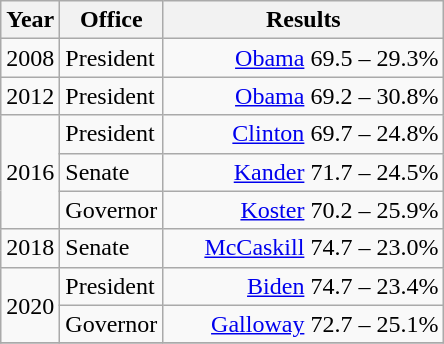<table class=wikitable>
<tr>
<th width="30">Year</th>
<th width="60">Office</th>
<th width="180">Results</th>
</tr>
<tr>
<td rowspan="1">2008</td>
<td>President</td>
<td align="right" ><a href='#'>Obama</a> 69.5 – 29.3%</td>
</tr>
<tr>
<td rowspan="1">2012</td>
<td>President</td>
<td align="right" ><a href='#'>Obama</a> 69.2 – 30.8%</td>
</tr>
<tr>
<td rowspan="3">2016</td>
<td>President</td>
<td align="right" ><a href='#'>Clinton</a> 69.7 – 24.8%</td>
</tr>
<tr>
<td>Senate</td>
<td align="right" ><a href='#'>Kander</a> 71.7 – 24.5%</td>
</tr>
<tr>
<td>Governor</td>
<td align="right" ><a href='#'>Koster</a> 70.2 – 25.9%</td>
</tr>
<tr>
<td rowspan="1">2018</td>
<td>Senate</td>
<td align="right" ><a href='#'>McCaskill</a> 74.7 – 23.0%</td>
</tr>
<tr>
<td rowspan="2">2020</td>
<td>President</td>
<td align="right" ><a href='#'>Biden</a> 74.7 – 23.4%</td>
</tr>
<tr>
<td>Governor</td>
<td align="right" ><a href='#'>Galloway</a> 72.7 – 25.1%</td>
</tr>
<tr>
</tr>
</table>
